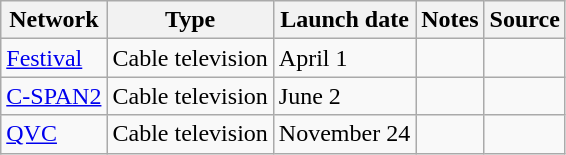<table class="wikitable sortable">
<tr>
<th>Network</th>
<th>Type</th>
<th>Launch date</th>
<th>Notes</th>
<th>Source</th>
</tr>
<tr>
<td><a href='#'>Festival</a></td>
<td>Cable television</td>
<td>April 1</td>
<td></td>
<td></td>
</tr>
<tr>
<td><a href='#'>C-SPAN2</a></td>
<td>Cable television</td>
<td>June 2</td>
<td></td>
<td></td>
</tr>
<tr>
<td><a href='#'>QVC</a></td>
<td>Cable television</td>
<td>November 24</td>
<td></td>
<td></td>
</tr>
</table>
